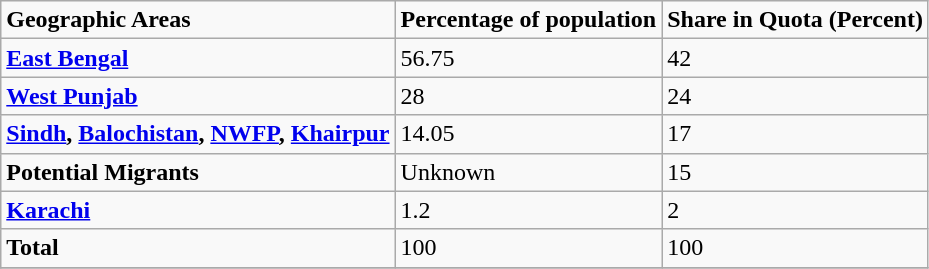<table class=wikitable>
<tr>
<td><strong>Geographic Areas</strong></td>
<td><strong>Percentage of population</strong></td>
<td><strong>Share in Quota (Percent)</strong></td>
</tr>
<tr>
<td><strong><a href='#'>East Bengal</a></strong></td>
<td>56.75</td>
<td>42</td>
</tr>
<tr>
<td><strong><a href='#'>West Punjab</a></strong></td>
<td>28</td>
<td>24</td>
</tr>
<tr>
<td><strong><a href='#'>Sindh</a>, <a href='#'>Balochistan</a>, <a href='#'>NWFP</a>, <a href='#'>Khairpur</a></strong></td>
<td>14.05</td>
<td>17</td>
</tr>
<tr>
<td><strong>Potential Migrants</strong></td>
<td>Unknown</td>
<td>15</td>
</tr>
<tr>
<td><strong><a href='#'>Karachi</a></strong></td>
<td>1.2</td>
<td>2</td>
</tr>
<tr>
<td><strong>Total</strong></td>
<td>100</td>
<td>100</td>
</tr>
<tr>
</tr>
</table>
